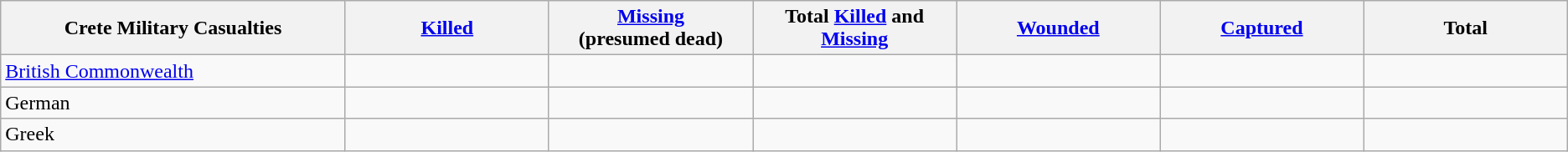<table class="wikitable">
<tr>
<th style="width:22%;">Crete Military Casualties</th>
<th style="width:13%;"><a href='#'>Killed</a></th>
<th style="width:13%;"><a href='#'>Missing</a> <br>(presumed dead)</th>
<th style="width:13%;">Total <a href='#'>Killed</a> and <a href='#'>Missing</a></th>
<th style="width:13%;"><a href='#'>Wounded</a></th>
<th style="width:13%;"><a href='#'>Captured</a></th>
<th style="width:13%;">Total</th>
</tr>
<tr>
<td align="left"><a href='#'>British Commonwealth</a></td>
<td></td>
<td align="right"></td>
<td></td>
<td></td>
<td></td>
<td></td>
</tr>
<tr>
<td align="left">German</td>
<td></td>
<td></td>
<td></td>
<td></td>
<td></td>
<td></td>
</tr>
<tr>
<td align="left">Greek</td>
<td></td>
<td></td>
<td></td>
<td></td>
<td></td>
<td></td>
</tr>
</table>
